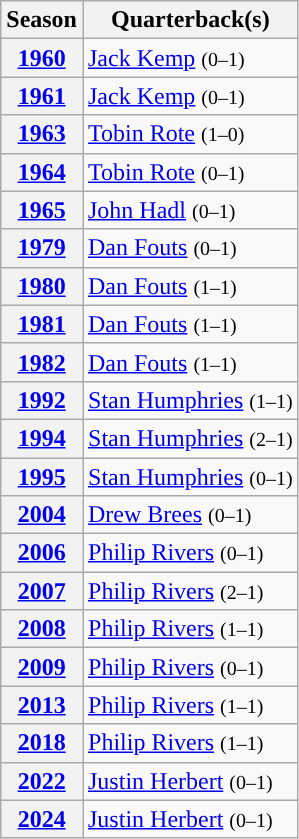<table class="wikitable plainrowheaders">
<tr>
<th scope=col>Season</th>
<th scope=col>Quarterback(s)</th>
</tr>
<tr>
<th scope="row"><a href='#'>1960</a></th>
<td><a href='#'>Jack Kemp</a> <small>(0–1)</small></td>
</tr>
<tr>
<th scope="row"><a href='#'>1961</a></th>
<td><a href='#'>Jack Kemp</a> <small>(0–1)</small></td>
</tr>
<tr>
<th scope="row"><a href='#'>1963</a></th>
<td><a href='#'>Tobin Rote</a> <small>(1–0)</small></td>
</tr>
<tr>
<th scope="row"><a href='#'>1964</a></th>
<td><a href='#'>Tobin Rote</a> <small>(0–1)</small></td>
</tr>
<tr>
<th scope="row"><a href='#'>1965</a></th>
<td><a href='#'>John Hadl</a> <small>(0–1)</small></td>
</tr>
<tr>
<th scope="row"><a href='#'>1979</a></th>
<td><a href='#'>Dan Fouts</a> <small>(0–1)</small></td>
</tr>
<tr>
<th scope="row"><a href='#'>1980</a></th>
<td><a href='#'>Dan Fouts</a> <small>(1–1)</small></td>
</tr>
<tr>
<th scope="row"><a href='#'>1981</a></th>
<td><a href='#'>Dan Fouts</a> <small>(1–1)</small></td>
</tr>
<tr>
<th scope="row"><a href='#'>1982</a></th>
<td><a href='#'>Dan Fouts</a> <small>(1–1)</small></td>
</tr>
<tr>
<th scope="row"><a href='#'>1992</a></th>
<td><a href='#'>Stan Humphries</a> <small>(1–1)</small></td>
</tr>
<tr>
<th scope="row"><a href='#'>1994</a></th>
<td><a href='#'>Stan Humphries</a> <small>(2–1)</small></td>
</tr>
<tr>
<th scope="row"><a href='#'>1995</a></th>
<td><a href='#'>Stan Humphries</a> <small>(0–1)</small></td>
</tr>
<tr>
<th scope="row"><a href='#'>2004</a></th>
<td><a href='#'>Drew Brees</a> <small>(0–1)</small></td>
</tr>
<tr>
<th scope="row"><a href='#'>2006</a></th>
<td><a href='#'>Philip Rivers</a> <small>(0–1)</small></td>
</tr>
<tr>
<th scope="row"><a href='#'>2007</a></th>
<td><a href='#'>Philip Rivers</a> <small>(2–1)</small></td>
</tr>
<tr>
<th scope="row"><a href='#'>2008</a></th>
<td><a href='#'>Philip Rivers</a> <small>(1–1)</small></td>
</tr>
<tr>
<th scope="row"><a href='#'>2009</a></th>
<td><a href='#'>Philip Rivers</a> <small>(0–1)</small></td>
</tr>
<tr>
<th scope="row"><a href='#'>2013</a></th>
<td><a href='#'>Philip Rivers</a> <small>(1–1)</small></td>
</tr>
<tr>
<th scope="row"><a href='#'>2018</a></th>
<td><a href='#'>Philip Rivers</a> <small>(1–1)</small></td>
</tr>
<tr>
<th scope="row"><a href='#'>2022</a></th>
<td><a href='#'>Justin Herbert</a> <small>(0–1)</small></td>
</tr>
<tr>
<th scope="row"><a href='#'>2024</a></th>
<td><a href='#'>Justin Herbert</a> <small>(0–1)</small></td>
</tr>
</table>
